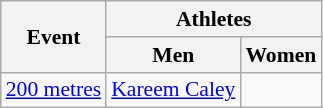<table class=wikitable style="font-size:90%">
<tr>
<th rowspan=2>Event</th>
<th colspan=2>Athletes</th>
</tr>
<tr>
<th>Men</th>
<th>Women</th>
</tr>
<tr>
<td><a href='#'>200 metres</a></td>
<td><a href='#'>Kareem Caley</a></td>
<td></td>
</tr>
</table>
